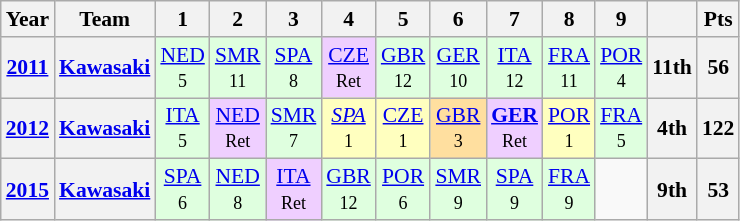<table class="wikitable" style="text-align:center; font-size:90%">
<tr>
<th>Year</th>
<th>Team</th>
<th>1</th>
<th>2</th>
<th>3</th>
<th>4</th>
<th>5</th>
<th>6</th>
<th>7</th>
<th>8</th>
<th>9</th>
<th></th>
<th>Pts</th>
</tr>
<tr>
<th><a href='#'>2011</a></th>
<th><a href='#'>Kawasaki</a></th>
<td style="background:#dfffdf;"><a href='#'>NED</a><br><small>5</small></td>
<td style="background:#dfffdf;"><a href='#'>SMR</a><br><small>11</small></td>
<td style="background:#dfffdf;"><a href='#'>SPA</a><br><small>8</small></td>
<td style="background:#efcfff;"><a href='#'>CZE</a><br><small>Ret</small></td>
<td style="background:#dfffdf;"><a href='#'>GBR</a><br><small>12</small></td>
<td style="background:#dfffdf;"><a href='#'>GER</a><br><small>10</small></td>
<td style="background:#dfffdf;"><a href='#'>ITA</a><br><small>12</small></td>
<td style="background:#dfffdf;"><a href='#'>FRA</a><br><small>11</small></td>
<td style="background:#dfffdf;"><a href='#'>POR</a><br><small>4</small></td>
<th>11th</th>
<th>56</th>
</tr>
<tr>
<th><a href='#'>2012</a></th>
<th><a href='#'>Kawasaki</a></th>
<td style="background:#dfffdf;"><a href='#'>ITA</a><br><small>5</small></td>
<td style="background:#efcfff;"><a href='#'>NED</a><br><small>Ret</small></td>
<td style="background:#dfffdf;"><a href='#'>SMR</a><br><small>7</small></td>
<td style="background:#ffffbf;"><em><a href='#'>SPA</a></em><br><small>1</small></td>
<td style="background:#ffffbf;"><a href='#'>CZE</a><br><small>1</small></td>
<td style="background:#ffdf9f;"><a href='#'>GBR</a><br><small>3</small></td>
<td style="background:#efcfff;"><strong><a href='#'>GER</a></strong><br><small>Ret</small></td>
<td style="background:#ffffbf;"><a href='#'>POR</a><br><small>1</small></td>
<td style="background:#dfffdf;"><a href='#'>FRA</a><br><small>5</small></td>
<th>4th</th>
<th>122</th>
</tr>
<tr>
<th><a href='#'>2015</a></th>
<th><a href='#'>Kawasaki</a></th>
<td style="background:#dfffdf;"><a href='#'>SPA</a><br><small>6</small></td>
<td style="background:#dfffdf;"><a href='#'>NED</a><br><small>8</small></td>
<td style="background:#efcfff;"><a href='#'>ITA</a><br><small>Ret</small></td>
<td style="background:#dfffdf;"><a href='#'>GBR</a><br><small>12</small></td>
<td style="background:#dfffdf;"><a href='#'>POR</a><br><small>6</small></td>
<td style="background:#dfffdf;"><a href='#'>SMR</a><br><small>9</small></td>
<td style="background:#dfffdf;"><a href='#'>SPA</a><br><small>9</small></td>
<td style="background:#dfffdf;"><a href='#'>FRA</a><br><small>9</small></td>
<td></td>
<th>9th</th>
<th>53</th>
</tr>
</table>
